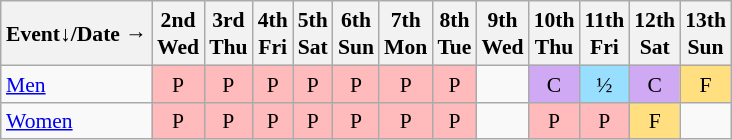<table class="wikitable" style="margin:0.5em auto; font-size:90%; line-height:1.25em; text-align:center;">
<tr>
<th>Event↓/Date →</th>
<th>2nd<br>Wed</th>
<th>3rd<br>Thu</th>
<th>4th<br>Fri</th>
<th>5th<br>Sat</th>
<th>6th<br>Sun</th>
<th>7th<br>Mon</th>
<th>8th<br>Tue</th>
<th>9th<br>Wed</th>
<th>10th<br>Thu</th>
<th>11th<br>Fri</th>
<th>12th<br>Sat</th>
<th>13th<br>Sun</th>
</tr>
<tr>
<td style="text-align:left;"><a href='#'>Men</a></td>
<td bgcolor="#FFBBBB">P</td>
<td bgcolor="#FFBBBB">P</td>
<td bgcolor="#FFBBBB">P</td>
<td bgcolor="#FFBBBB">P</td>
<td bgcolor="#FFBBBB">P</td>
<td bgcolor="#FFBBBB">P</td>
<td bgcolor="#FFBBBB">P</td>
<td></td>
<td bgcolor="#D0A9F5">C</td>
<td bgcolor="#97DEFF">½</td>
<td bgcolor="#D0A9F5">C</td>
<td bgcolor="#FFDF80">F</td>
</tr>
<tr>
<td style="text-align:left;"><a href='#'>Women</a></td>
<td bgcolor="#FFBBBB">P</td>
<td bgcolor="#FFBBBB">P</td>
<td bgcolor="#FFBBBB">P</td>
<td bgcolor="#FFBBBB">P</td>
<td bgcolor="#FFBBBB">P</td>
<td bgcolor="#FFBBBB">P</td>
<td bgcolor="#FFBBBB">P</td>
<td></td>
<td bgcolor="#FFBBBB">P</td>
<td bgcolor="#FFBBBB">P</td>
<td bgcolor="#FFDF80">F</td>
<td></td>
</tr>
</table>
